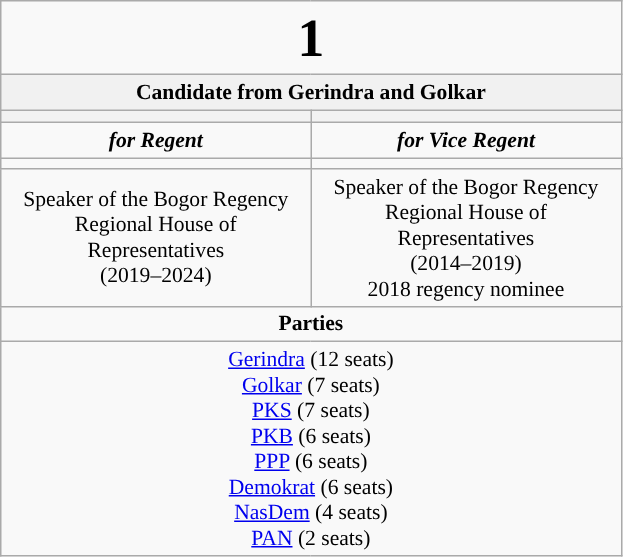<table class="wikitable" style="font-size:90%; text-align:center;">
<tr>
<td colspan=2><big><big><big><big><big><strong>1</strong></big></big></big></big></big></td>
</tr>
<tr>
<td colspan=2 style="background:#f1f1f1;"><strong>Candidate from Gerindra and Golkar</strong></td>
</tr>
<tr>
<th style="width:3em; font-size:135%; background:#"></th>
<th style="width:3em; font-size:135%; background:#"></th>
</tr>
<tr style="color:#000; font-size:100%; background:#">
<td style="width:3em; width:200px;"><strong><em>for Regent</em></strong></td>
<td style="width:3em; width:200px;"><strong><em>for Vice Regent</em></strong></td>
</tr>
<tr>
<td></td>
<td></td>
</tr>
<tr>
<td>Speaker of the Bogor Regency Regional House of Representatives<br>(2019–2024)</td>
<td>Speaker of the Bogor Regency Regional House of Representatives<br>(2014–2019)<br>2018 regency nominee</td>
</tr>
<tr>
<td colspan=2><strong>Parties</strong></td>
</tr>
<tr>
<td colspan=2> <a href='#'>Gerindra</a> (12 seats)<br><a href='#'>Golkar</a> (7 seats)<br><a href='#'>PKS</a> (7 seats)<br><a href='#'>PKB</a> (6 seats)<br><a href='#'>PPP</a> (6 seats)<br><a href='#'>Demokrat</a> (6 seats)<br><a href='#'>NasDem</a> (4 seats)<br><a href='#'>PAN</a> (2 seats)</td>
</tr>
</table>
